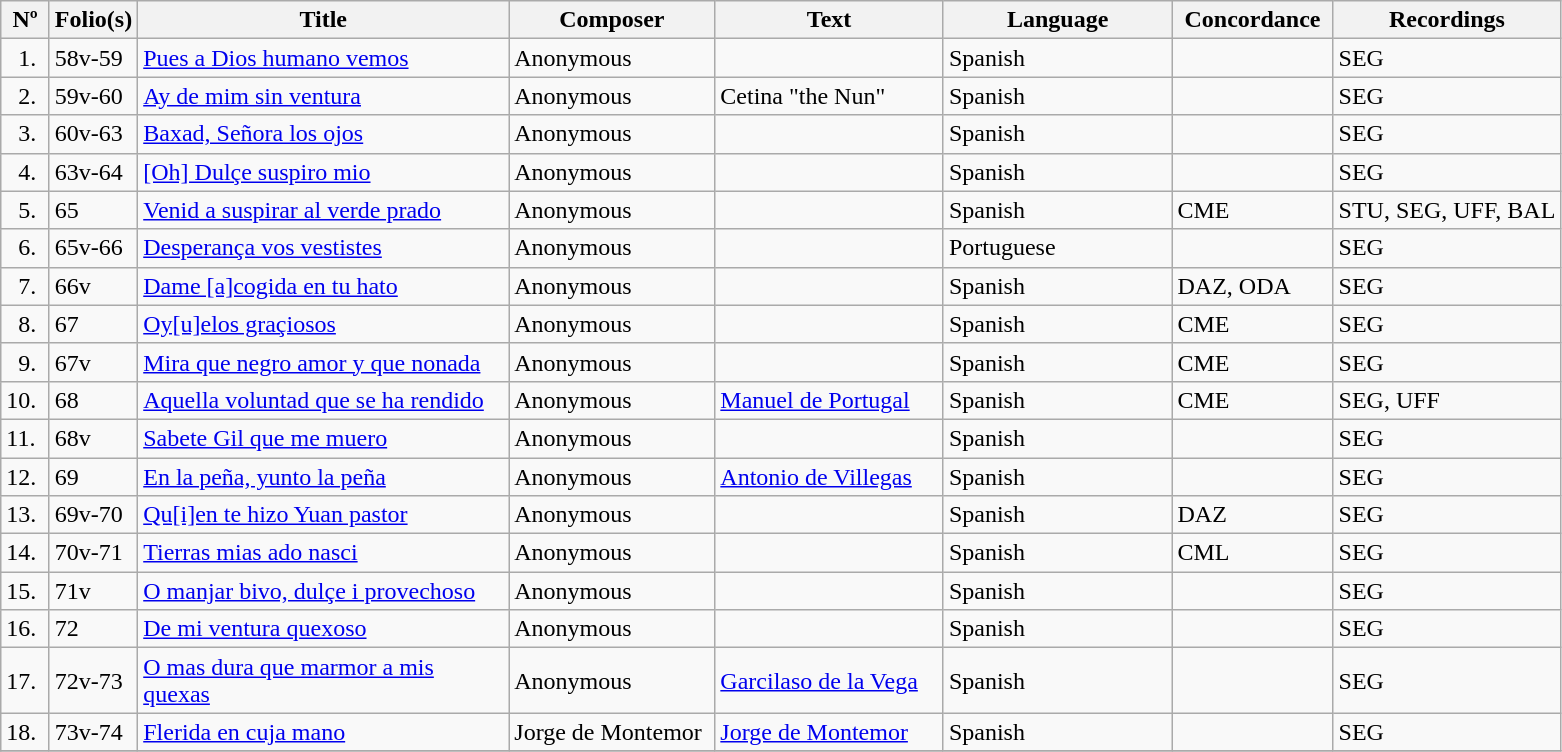<table class="wikitable" style="margin-left:1em">
<tr>
<th style="width: 25px;">Nº</th>
<th style="width: 40px;">Folio(s)</th>
<th style="width:240px;">Title</th>
<th style="width:130px;">Composer</th>
<th style="width:145px;">Text</th>
<th style="width:145px;">Language</th>
<th style="width:100px;">Concordance</th>
<th>Recordings</th>
</tr>
<tr>
<td>  1.</td>
<td>58v-59</td>
<td><a href='#'>Pues a Dios humano vemos</a></td>
<td>Anonymous</td>
<td></td>
<td>Spanish</td>
<td></td>
<td>SEG</td>
</tr>
<tr>
<td>  2.</td>
<td>59v-60</td>
<td><a href='#'>Ay de mim sin ventura</a></td>
<td>Anonymous</td>
<td>Cetina "the Nun"</td>
<td>Spanish</td>
<td></td>
<td>SEG</td>
</tr>
<tr>
<td>  3.</td>
<td>60v-63</td>
<td><a href='#'>Baxad, Señora los ojos</a></td>
<td>Anonymous</td>
<td></td>
<td>Spanish</td>
<td></td>
<td>SEG</td>
</tr>
<tr>
<td>  4.</td>
<td>63v-64</td>
<td><a href='#'>[Oh] Dulçe suspiro mio</a></td>
<td>Anonymous</td>
<td></td>
<td>Spanish</td>
<td></td>
<td>SEG</td>
</tr>
<tr>
<td>  5.</td>
<td>65</td>
<td><a href='#'>Venid a suspirar al verde prado</a></td>
<td>Anonymous</td>
<td></td>
<td>Spanish</td>
<td>CME</td>
<td>STU, SEG, UFF, BAL</td>
</tr>
<tr>
<td>  6.</td>
<td>65v-66</td>
<td><a href='#'>Desperança vos vestistes</a></td>
<td>Anonymous</td>
<td></td>
<td>Portuguese</td>
<td></td>
<td>SEG</td>
</tr>
<tr>
<td>  7.</td>
<td>66v</td>
<td><a href='#'>Dame [a]cogida en tu hato</a></td>
<td>Anonymous</td>
<td></td>
<td>Spanish</td>
<td>DAZ, ODA</td>
<td>SEG</td>
</tr>
<tr>
<td>  8.</td>
<td>67</td>
<td><a href='#'>Oy[u]elos graçiosos</a></td>
<td>Anonymous</td>
<td></td>
<td>Spanish</td>
<td>CME</td>
<td>SEG</td>
</tr>
<tr>
<td>  9.</td>
<td>67v</td>
<td><a href='#'>Mira que negro amor y que nonada</a></td>
<td>Anonymous</td>
<td></td>
<td>Spanish</td>
<td>CME</td>
<td>SEG</td>
</tr>
<tr>
<td>10.</td>
<td>68</td>
<td><a href='#'>Aquella voluntad que se ha rendido</a></td>
<td>Anonymous</td>
<td><a href='#'>Manuel de Portugal</a></td>
<td>Spanish</td>
<td>CME</td>
<td>SEG, UFF</td>
</tr>
<tr>
<td>11.</td>
<td>68v</td>
<td><a href='#'>Sabete Gil que me muero</a></td>
<td>Anonymous</td>
<td></td>
<td>Spanish</td>
<td></td>
<td>SEG</td>
</tr>
<tr>
<td>12.</td>
<td>69</td>
<td><a href='#'>En la peña, yunto la peña</a></td>
<td>Anonymous</td>
<td><a href='#'>Antonio de Villegas</a></td>
<td>Spanish</td>
<td></td>
<td>SEG</td>
</tr>
<tr>
<td>13.</td>
<td>69v-70</td>
<td><a href='#'>Qu[i]en te hizo Yuan pastor</a></td>
<td>Anonymous</td>
<td></td>
<td>Spanish</td>
<td>DAZ</td>
<td>SEG</td>
</tr>
<tr>
<td>14.</td>
<td>70v-71</td>
<td><a href='#'>Tierras mias ado nasci</a></td>
<td>Anonymous</td>
<td></td>
<td>Spanish</td>
<td>CML</td>
<td>SEG</td>
</tr>
<tr>
<td>15.</td>
<td>71v</td>
<td><a href='#'>O manjar bivo, dulçe i provechoso</a></td>
<td>Anonymous</td>
<td></td>
<td>Spanish</td>
<td></td>
<td>SEG</td>
</tr>
<tr>
<td>16.</td>
<td>72</td>
<td><a href='#'>De mi ventura quexoso</a></td>
<td>Anonymous</td>
<td></td>
<td>Spanish</td>
<td></td>
<td>SEG</td>
</tr>
<tr>
<td>17.</td>
<td>72v-73</td>
<td><a href='#'>O mas dura que marmor a mis quexas</a></td>
<td>Anonymous</td>
<td><a href='#'>Garcilaso de la Vega</a></td>
<td>Spanish</td>
<td></td>
<td>SEG</td>
</tr>
<tr>
<td>18.</td>
<td>73v-74</td>
<td><a href='#'>Flerida en cuja mano</a></td>
<td>Jorge de Montemor</td>
<td><a href='#'>Jorge de Montemor</a></td>
<td>Spanish</td>
<td></td>
<td>SEG</td>
</tr>
<tr>
</tr>
</table>
